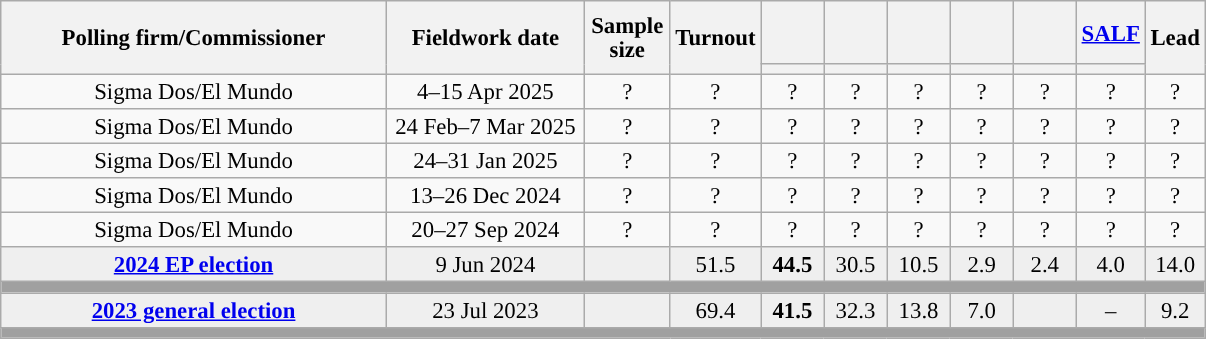<table class="wikitable collapsible collapsed" style="text-align:center; font-size:95%; line-height:16px;">
<tr style="height:42px;">
<th style="width:250px;" rowspan="2">Polling firm/Commissioner</th>
<th style="width:125px;" rowspan="2">Fieldwork date</th>
<th style="width:50px;" rowspan="2">Sample size</th>
<th style="width:45px;" rowspan="2">Turnout</th>
<th style="width:35px;"></th>
<th style="width:35px;"></th>
<th style="width:35px;"></th>
<th style="width:35px;"></th>
<th style="width:35px;"></th>
<th style="width:35px;"><a href='#'>SALF</a></th>
<th style="width:30px;" rowspan="2">Lead</th>
</tr>
<tr>
<th style="color:inherit;background:"></th>
<th style="color:inherit;background:"></th>
<th style="color:inherit;background:"></th>
<th style="color:inherit;background:"></th>
<th style="color:inherit;background:"></th>
<th style="color:inherit;background:"></th>
</tr>
<tr>
<td>Sigma Dos/El Mundo</td>
<td>4–15 Apr 2025</td>
<td>?</td>
<td>?</td>
<td>?<br></td>
<td>?<br></td>
<td>?<br></td>
<td>?<br></td>
<td>?<br></td>
<td>?<br></td>
<td style="background:">?</td>
</tr>
<tr>
<td>Sigma Dos/El Mundo</td>
<td>24 Feb–7 Mar 2025</td>
<td>?</td>
<td>?</td>
<td>?<br></td>
<td>?<br></td>
<td>?<br></td>
<td>?<br></td>
<td>?<br></td>
<td>?<br></td>
<td style="background:">?</td>
</tr>
<tr>
<td>Sigma Dos/El Mundo</td>
<td>24–31 Jan 2025</td>
<td>?</td>
<td>?</td>
<td>?<br></td>
<td>?<br></td>
<td>?<br></td>
<td>?<br></td>
<td>?<br></td>
<td>?<br></td>
<td style="background:">?</td>
</tr>
<tr>
<td>Sigma Dos/El Mundo</td>
<td>13–26 Dec 2024</td>
<td>?</td>
<td>?</td>
<td>?<br></td>
<td>?<br></td>
<td>?<br></td>
<td>?<br></td>
<td>?<br></td>
<td>?<br></td>
<td style="background:">?</td>
</tr>
<tr>
<td>Sigma Dos/El Mundo</td>
<td>20–27 Sep 2024</td>
<td>?</td>
<td>?</td>
<td>?<br></td>
<td>?<br></td>
<td>?<br></td>
<td>?<br></td>
<td>?<br></td>
<td>?<br></td>
<td style="background:">?</td>
</tr>
<tr style="background:#EFEFEF;">
<td><strong><a href='#'>2024 EP election</a></strong></td>
<td>9 Jun 2024</td>
<td></td>
<td>51.5</td>
<td><strong>44.5</strong><br></td>
<td>30.5<br></td>
<td>10.5<br></td>
<td>2.9<br></td>
<td>2.4<br></td>
<td>4.0<br></td>
<td style="background:">14.0</td>
</tr>
<tr>
<td colspan="11" style="background:#A0A0A0"></td>
</tr>
<tr style="background:#EFEFEF;">
<td><strong><a href='#'>2023 general election</a></strong></td>
<td>23 Jul 2023</td>
<td></td>
<td>69.4</td>
<td><strong>41.5</strong><br></td>
<td>32.3<br></td>
<td>13.8<br></td>
<td>7.0<br></td>
<td></td>
<td>–</td>
<td style="background:">9.2</td>
</tr>
<tr>
<td colspan="11" style="background:#A0A0A0"></td>
</tr>
</table>
